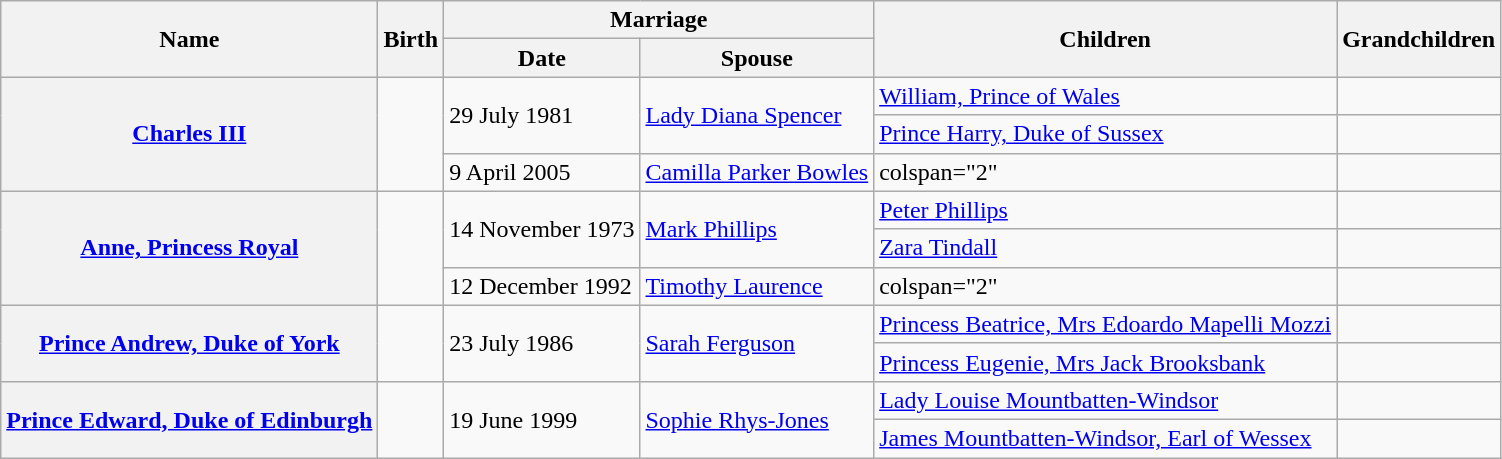<table class="wikitable plainrowheaders">
<tr>
<th rowspan="2" scope="col">Name</th>
<th rowspan="2" scope="col">Birth</th>
<th colspan="2" scope="col">Marriage</th>
<th rowspan="2" scope="col">Children</th>
<th rowspan="2" scope="col">Grandchildren</th>
</tr>
<tr>
<th scope="col">Date</th>
<th scope="col">Spouse</th>
</tr>
<tr>
<th rowspan="3" scope="row"><a href='#'>Charles&nbsp;III</a></th>
<td rowspan="3"></td>
<td rowspan="2">29 July 1981 </td>
<td rowspan="2"><a href='#'>Lady Diana Spencer</a></td>
<td><a href='#'>William, Prince of Wales</a></td>
<td></td>
</tr>
<tr>
<td><a href='#'>Prince Harry, Duke of Sussex</a></td>
<td></td>
</tr>
<tr>
<td>9 April 2005</td>
<td><a href='#'>Camilla Parker Bowles</a></td>
<td>colspan="2" </td>
</tr>
<tr>
<th rowspan="3" scope="row"><a href='#'>Anne, Princess Royal</a></th>
<td rowspan="3"></td>
<td rowspan="2">14 November 1973 </td>
<td rowspan="2"><a href='#'>Mark Phillips</a></td>
<td><a href='#'>Peter Phillips</a></td>
<td></td>
</tr>
<tr>
<td><a href='#'>Zara Tindall</a></td>
<td></td>
</tr>
<tr>
<td>12 December 1992</td>
<td><a href='#'>Timothy Laurence</a></td>
<td>colspan="2" </td>
</tr>
<tr>
<th rowspan="2" scope="row"><a href='#'>Prince Andrew, Duke of York</a></th>
<td rowspan="2"></td>
<td rowspan="2">23 July 1986 </td>
<td rowspan="2"><a href='#'>Sarah Ferguson</a></td>
<td><a href='#'>Princess Beatrice, Mrs Edoardo Mapelli Mozzi</a></td>
<td></td>
</tr>
<tr>
<td><a href='#'>Princess Eugenie, Mrs Jack Brooksbank</a></td>
<td></td>
</tr>
<tr>
<th rowspan="2" scope="row"><a href='#'>Prince Edward, Duke of Edinburgh</a></th>
<td rowspan="2"></td>
<td rowspan="2">19 June 1999</td>
<td rowspan="2"><a href='#'>Sophie Rhys-Jones</a></td>
<td><a href='#'>Lady Louise Mountbatten-Windsor</a></td>
<td></td>
</tr>
<tr>
<td><a href='#'>James Mountbatten-Windsor, Earl of Wessex</a></td>
<td></td>
</tr>
</table>
